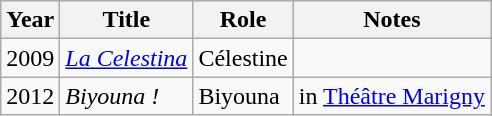<table class="wikitable">
<tr>
<th>Year</th>
<th>Title</th>
<th>Role</th>
<th>Notes</th>
</tr>
<tr>
<td>2009</td>
<td><em><a href='#'>La Celestina</a></em></td>
<td>Célestine</td>
<td></td>
</tr>
<tr>
<td>2012</td>
<td><em>Biyouna !</em></td>
<td>Biyouna</td>
<td>in <a href='#'>Théâtre Marigny</a></td>
</tr>
</table>
